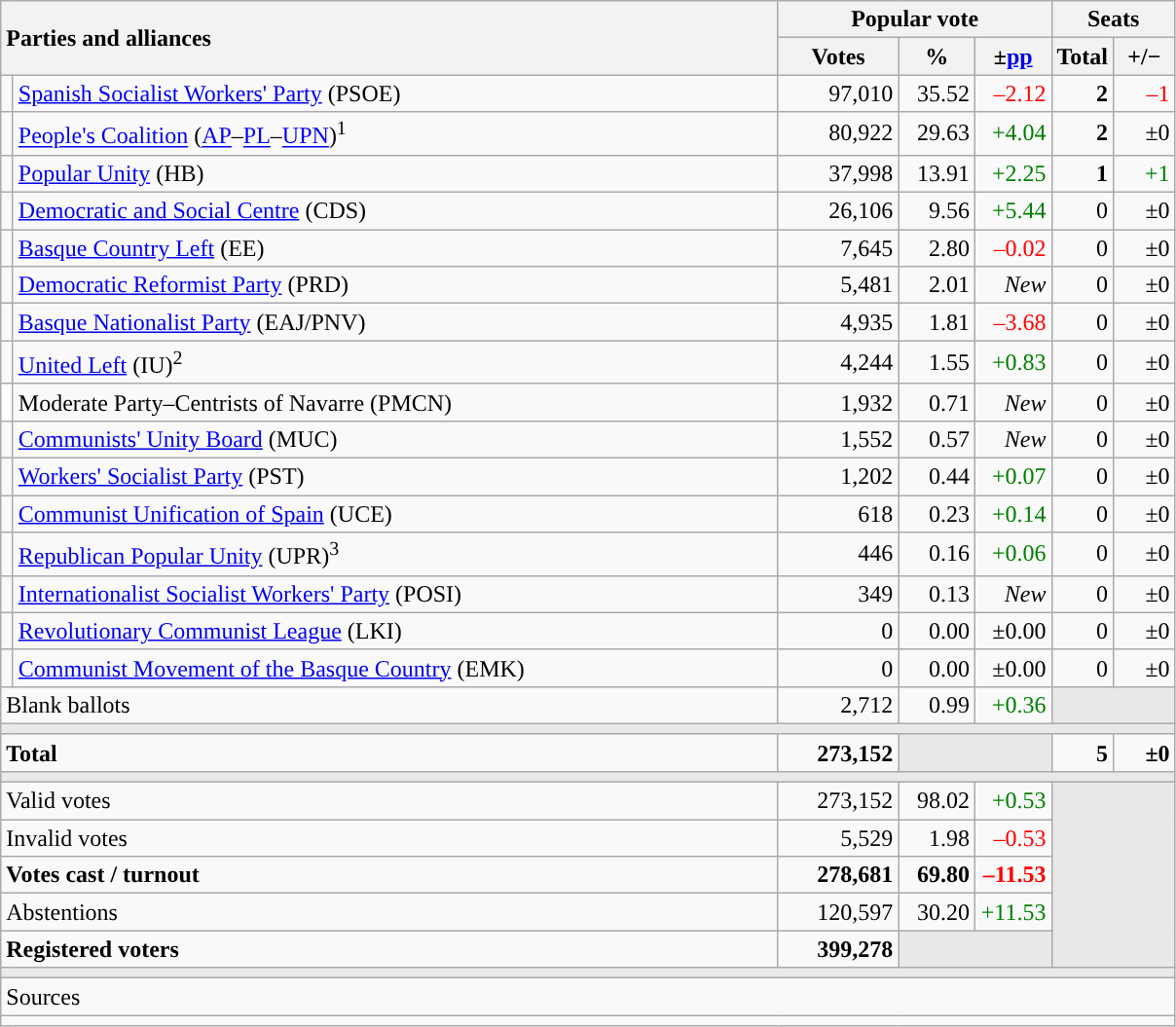<table class="wikitable" style="text-align:right;">
<tr>
<th style="text-align:left;" rowspan="2" colspan="2" width="525">Parties and alliances</th>
<th colspan="3">Popular vote</th>
<th colspan="2">Seats</th>
</tr>
<tr>
<th width="75">Votes</th>
<th width="45">%</th>
<th width="45">±<a href='#'>pp</a></th>
<th width="35">Total</th>
<th width="35">+/−</th>
</tr>
<tr>
<td width="1" style="color:inherit;background:"></td>
<td align="left"><a href='#'>Spanish Socialist Workers' Party</a> (PSOE)</td>
<td>97,010</td>
<td>35.52</td>
<td style="color:red;">–2.12</td>
<td><strong>2</strong></td>
<td style="color:red;">–1</td>
</tr>
<tr>
<td style="color:inherit;background:"></td>
<td align="left"><a href='#'>People's Coalition</a> (<a href='#'>AP</a>–<a href='#'>PL</a>–<a href='#'>UPN</a>)<sup>1</sup></td>
<td>80,922</td>
<td>29.63</td>
<td style="color:green;">+4.04</td>
<td><strong>2</strong></td>
<td>±0</td>
</tr>
<tr>
<td style="color:inherit;background:"></td>
<td align="left"><a href='#'>Popular Unity</a> (HB)</td>
<td>37,998</td>
<td>13.91</td>
<td style="color:green;">+2.25</td>
<td><strong>1</strong></td>
<td style="color:green;">+1</td>
</tr>
<tr>
<td style="color:inherit;background:"></td>
<td align="left"><a href='#'>Democratic and Social Centre</a> (CDS)</td>
<td>26,106</td>
<td>9.56</td>
<td style="color:green;">+5.44</td>
<td>0</td>
<td>±0</td>
</tr>
<tr>
<td style="color:inherit;background:"></td>
<td align="left"><a href='#'>Basque Country Left</a> (EE)</td>
<td>7,645</td>
<td>2.80</td>
<td style="color:red;">–0.02</td>
<td>0</td>
<td>±0</td>
</tr>
<tr>
<td style="color:inherit;background:"></td>
<td align="left"><a href='#'>Democratic Reformist Party</a> (PRD)</td>
<td>5,481</td>
<td>2.01</td>
<td><em>New</em></td>
<td>0</td>
<td>±0</td>
</tr>
<tr>
<td style="color:inherit;background:"></td>
<td align="left"><a href='#'>Basque Nationalist Party</a> (EAJ/PNV)</td>
<td>4,935</td>
<td>1.81</td>
<td style="color:red;">–3.68</td>
<td>0</td>
<td>±0</td>
</tr>
<tr>
<td style="color:inherit;background:"></td>
<td align="left"><a href='#'>United Left</a> (IU)<sup>2</sup></td>
<td>4,244</td>
<td>1.55</td>
<td style="color:green;">+0.83</td>
<td>0</td>
<td>±0</td>
</tr>
<tr>
<td bgcolor="white"></td>
<td align="left">Moderate Party–Centrists of Navarre (PMCN)</td>
<td>1,932</td>
<td>0.71</td>
<td><em>New</em></td>
<td>0</td>
<td>±0</td>
</tr>
<tr>
<td style="color:inherit;background:"></td>
<td align="left"><a href='#'>Communists' Unity Board</a> (MUC)</td>
<td>1,552</td>
<td>0.57</td>
<td><em>New</em></td>
<td>0</td>
<td>±0</td>
</tr>
<tr>
<td style="color:inherit;background:"></td>
<td align="left"><a href='#'>Workers' Socialist Party</a> (PST)</td>
<td>1,202</td>
<td>0.44</td>
<td style="color:green;">+0.07</td>
<td>0</td>
<td>±0</td>
</tr>
<tr>
<td style="color:inherit;background:"></td>
<td align="left"><a href='#'>Communist Unification of Spain</a> (UCE)</td>
<td>618</td>
<td>0.23</td>
<td style="color:green;">+0.14</td>
<td>0</td>
<td>±0</td>
</tr>
<tr>
<td style="color:inherit;background:"></td>
<td align="left"><a href='#'>Republican Popular Unity</a> (UPR)<sup>3</sup></td>
<td>446</td>
<td>0.16</td>
<td style="color:green;">+0.06</td>
<td>0</td>
<td>±0</td>
</tr>
<tr>
<td style="color:inherit;background:"></td>
<td align="left"><a href='#'>Internationalist Socialist Workers' Party</a> (POSI)</td>
<td>349</td>
<td>0.13</td>
<td><em>New</em></td>
<td>0</td>
<td>±0</td>
</tr>
<tr>
<td style="color:inherit;background:"></td>
<td align="left"><a href='#'>Revolutionary Communist League</a> (LKI)</td>
<td>0</td>
<td>0.00</td>
<td>±0.00</td>
<td>0</td>
<td>±0</td>
</tr>
<tr>
<td style="color:inherit;background:"></td>
<td align="left"><a href='#'>Communist Movement of the Basque Country</a> (EMK)</td>
<td>0</td>
<td>0.00</td>
<td>±0.00</td>
<td>0</td>
<td>±0</td>
</tr>
<tr>
<td align="left" colspan="2">Blank ballots</td>
<td>2,712</td>
<td>0.99</td>
<td style="color:green;">+0.36</td>
<td bgcolor="#E9E9E9" colspan="2"></td>
</tr>
<tr>
<td colspan="7" bgcolor="#E9E9E9"></td>
</tr>
<tr style="font-weight:bold;">
<td align="left" colspan="2">Total</td>
<td>273,152</td>
<td bgcolor="#E9E9E9" colspan="2"></td>
<td>5</td>
<td>±0</td>
</tr>
<tr>
<td colspan="7" bgcolor="#E9E9E9"></td>
</tr>
<tr>
<td align="left" colspan="2">Valid votes</td>
<td>273,152</td>
<td>98.02</td>
<td style="color:green;">+0.53</td>
<td bgcolor="#E9E9E9" colspan="2" rowspan="5"></td>
</tr>
<tr>
<td align="left" colspan="2">Invalid votes</td>
<td>5,529</td>
<td>1.98</td>
<td style="color:red;">–0.53</td>
</tr>
<tr style="font-weight:bold;">
<td align="left" colspan="2">Votes cast / turnout</td>
<td>278,681</td>
<td>69.80</td>
<td style="color:red;">–11.53</td>
</tr>
<tr>
<td align="left" colspan="2">Abstentions</td>
<td>120,597</td>
<td>30.20</td>
<td style="color:green;">+11.53</td>
</tr>
<tr style="font-weight:bold;">
<td align="left" colspan="2">Registered voters</td>
<td>399,278</td>
<td bgcolor="#E9E9E9" colspan="2"></td>
</tr>
<tr>
<td colspan="7" bgcolor="#E9E9E9"></td>
</tr>
<tr>
<td align="left" colspan="7">Sources</td>
</tr>
<tr>
<td colspan="7" style="text-align:left; max-width:790px;"></td>
</tr>
</table>
